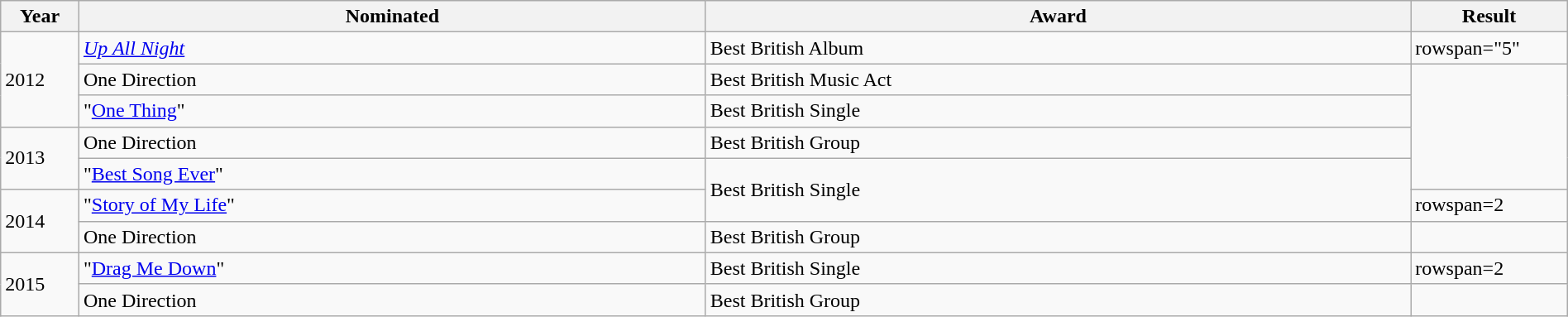<table class="wikitable" style="width:100%;">
<tr>
<th width=5%>Year</th>
<th style="width:40%;">Nominated</th>
<th style="width:45%;">Award</th>
<th style="width:10%;">Result</th>
</tr>
<tr>
<td rowspan="3">2012</td>
<td><em><a href='#'>Up All Night</a></em></td>
<td>Best British Album</td>
<td>rowspan="5" </td>
</tr>
<tr>
<td>One Direction</td>
<td>Best British Music Act</td>
</tr>
<tr>
<td>"<a href='#'>One Thing</a>"</td>
<td>Best British Single</td>
</tr>
<tr>
<td rowspan="2">2013</td>
<td>One Direction</td>
<td>Best British Group</td>
</tr>
<tr>
<td>"<a href='#'>Best Song Ever</a>"</td>
<td rowspan="2">Best British Single</td>
</tr>
<tr>
<td rowspan="2">2014</td>
<td>"<a href='#'>Story of My Life</a>"</td>
<td>rowspan=2 </td>
</tr>
<tr>
<td>One Direction</td>
<td>Best British Group</td>
</tr>
<tr>
<td rowspan="2">2015</td>
<td>"<a href='#'>Drag Me Down</a>"</td>
<td>Best British Single</td>
<td>rowspan=2 </td>
</tr>
<tr>
<td>One Direction</td>
<td>Best British Group</td>
</tr>
</table>
